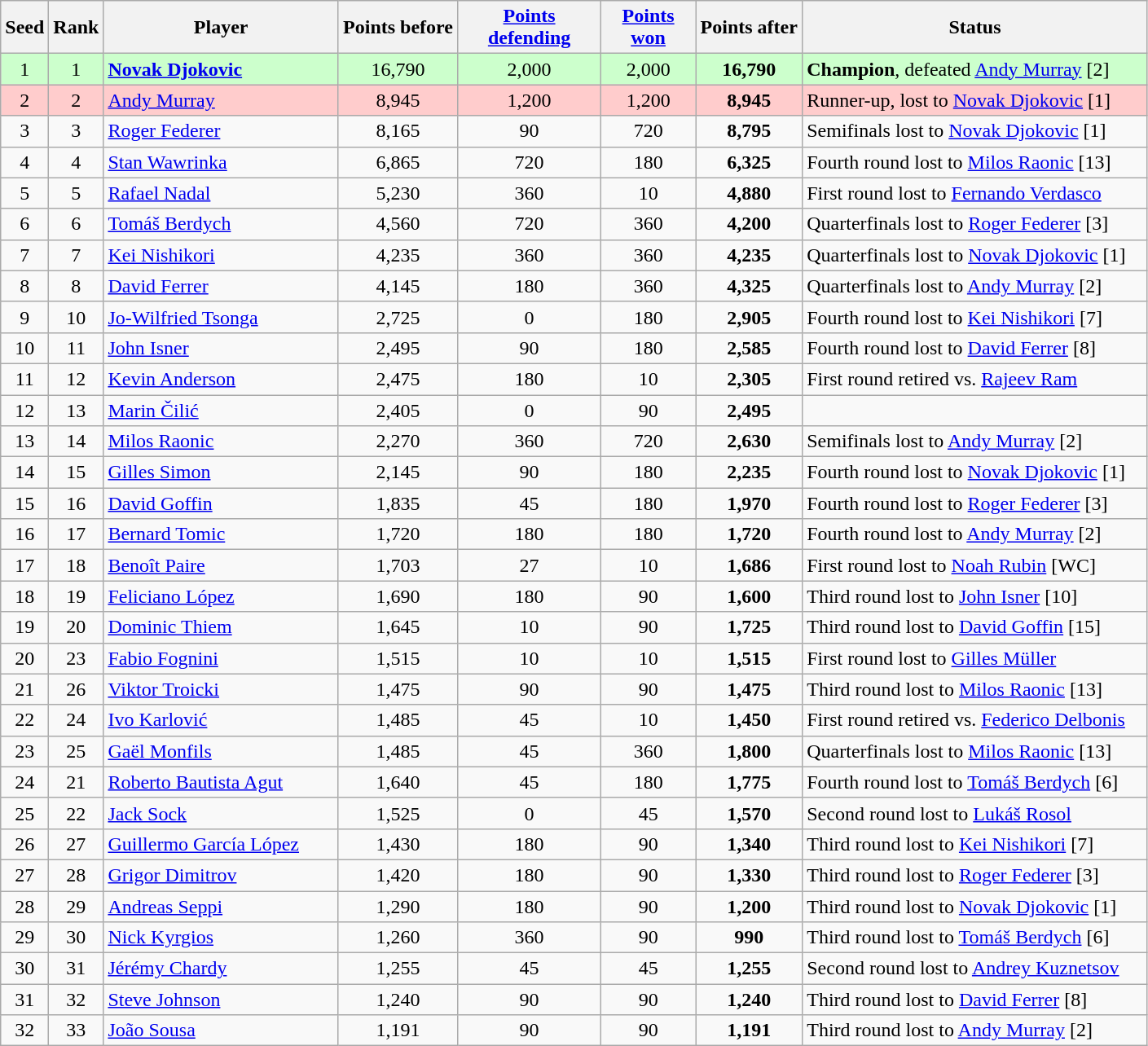<table class="wikitable sortable">
<tr>
<th style="width:30px;">Seed</th>
<th style="width:30px;">Rank</th>
<th style="width:185px;">Player</th>
<th style="width:90px;">Points before</th>
<th style="width:110px;"><a href='#'>Points defending</a></th>
<th style="width:70px;"><a href='#'>Points won</a></th>
<th style="width:80px;">Points after</th>
<th style="width:275px;">Status</th>
</tr>
<tr style="background:#cfc;">
<td style="text-align:center;">1</td>
<td style="text-align:center;">1</td>
<td> <strong><a href='#'>Novak Djokovic</a></strong></td>
<td style="text-align:center;">16,790</td>
<td style="text-align:center;">2,000</td>
<td style="text-align:center;">2,000</td>
<td style="text-align:center;"><strong>16,790</strong></td>
<td><strong>Champion</strong>, defeated  <a href='#'>Andy Murray</a> [2]</td>
</tr>
<tr style="background:#fcc;">
<td style="text-align:center;">2</td>
<td style="text-align:center;">2</td>
<td> <a href='#'>Andy Murray</a></td>
<td style="text-align:center;">8,945</td>
<td style="text-align:center;">1,200</td>
<td style="text-align:center;">1,200</td>
<td style="text-align:center;"><strong>8,945</strong></td>
<td>Runner-up, lost to  <a href='#'>Novak Djokovic</a> [1]</td>
</tr>
<tr>
<td style="text-align:center;">3</td>
<td style="text-align:center;">3</td>
<td> <a href='#'>Roger Federer</a></td>
<td style="text-align:center;">8,165</td>
<td style="text-align:center;">90</td>
<td style="text-align:center;">720</td>
<td style="text-align:center;"><strong>8,795</strong></td>
<td>Semifinals lost to  <a href='#'>Novak Djokovic</a> [1]</td>
</tr>
<tr>
<td style="text-align:center;">4</td>
<td style="text-align:center;">4</td>
<td> <a href='#'>Stan Wawrinka</a></td>
<td style="text-align:center;">6,865</td>
<td style="text-align:center;">720</td>
<td style="text-align:center;">180</td>
<td style="text-align:center;"><strong>6,325</strong></td>
<td>Fourth round  lost to  <a href='#'>Milos Raonic</a> [13]</td>
</tr>
<tr>
<td style="text-align:center;">5</td>
<td style="text-align:center;">5</td>
<td> <a href='#'>Rafael Nadal</a></td>
<td style="text-align:center;">5,230</td>
<td style="text-align:center;">360</td>
<td style="text-align:center;">10</td>
<td style="text-align:center;"><strong>4,880</strong></td>
<td>First round lost to  <a href='#'>Fernando Verdasco</a></td>
</tr>
<tr>
<td style="text-align:center;">6</td>
<td style="text-align:center;">6</td>
<td> <a href='#'>Tomáš Berdych</a></td>
<td style="text-align:center;">4,560</td>
<td style="text-align:center;">720</td>
<td style="text-align:center;">360</td>
<td style="text-align:center;"><strong>4,200</strong></td>
<td>Quarterfinals lost to  <a href='#'>Roger Federer</a> [3]</td>
</tr>
<tr>
<td style="text-align:center;">7</td>
<td style="text-align:center;">7</td>
<td> <a href='#'>Kei Nishikori</a></td>
<td style="text-align:center;">4,235</td>
<td style="text-align:center;">360</td>
<td style="text-align:center;">360</td>
<td style="text-align:center;"><strong>4,235</strong></td>
<td>Quarterfinals lost to  <a href='#'>Novak Djokovic</a> [1]</td>
</tr>
<tr>
<td style="text-align:center;">8</td>
<td style="text-align:center;">8</td>
<td> <a href='#'>David Ferrer</a></td>
<td style="text-align:center;">4,145</td>
<td style="text-align:center;">180</td>
<td style="text-align:center;">360</td>
<td style="text-align:center;"><strong>4,325</strong></td>
<td>Quarterfinals lost to  <a href='#'>Andy Murray</a> [2]</td>
</tr>
<tr>
<td style="text-align:center;">9</td>
<td style="text-align:center;">10</td>
<td> <a href='#'>Jo-Wilfried Tsonga</a></td>
<td style="text-align:center;">2,725</td>
<td style="text-align:center;">0</td>
<td style="text-align:center;">180</td>
<td style="text-align:center;"><strong>2,905</strong></td>
<td>Fourth round lost to  <a href='#'>Kei Nishikori</a> [7]</td>
</tr>
<tr>
<td style="text-align:center;">10</td>
<td style="text-align:center;">11</td>
<td> <a href='#'>John Isner</a></td>
<td style="text-align:center;">2,495</td>
<td style="text-align:center;">90</td>
<td style="text-align:center;">180</td>
<td style="text-align:center;"><strong>2,585</strong></td>
<td>Fourth round lost to  <a href='#'>David Ferrer</a> [8]</td>
</tr>
<tr>
<td style="text-align:center;">11</td>
<td style="text-align:center;">12</td>
<td> <a href='#'>Kevin Anderson</a></td>
<td style="text-align:center;">2,475</td>
<td style="text-align:center;">180</td>
<td style="text-align:center;">10</td>
<td style="text-align:center;"><strong>2,305</strong></td>
<td>First round retired vs.  <a href='#'>Rajeev Ram</a></td>
</tr>
<tr>
<td style="text-align:center;">12</td>
<td style="text-align:center;">13</td>
<td> <a href='#'>Marin Čilić</a></td>
<td style="text-align:center;">2,405</td>
<td style="text-align:center;">0</td>
<td style="text-align:center;">90</td>
<td style="text-align:center;"><strong>2,495</strong></td>
<td></td>
</tr>
<tr>
<td style="text-align:center;">13</td>
<td style="text-align:center;">14</td>
<td> <a href='#'>Milos Raonic</a></td>
<td style="text-align:center;">2,270</td>
<td style="text-align:center;">360</td>
<td style="text-align:center;">720</td>
<td style="text-align:center;"><strong>2,630</strong></td>
<td>Semifinals lost to  <a href='#'>Andy Murray</a> [2]</td>
</tr>
<tr>
<td style="text-align:center;">14</td>
<td style="text-align:center;">15</td>
<td> <a href='#'>Gilles Simon</a></td>
<td style="text-align:center;">2,145</td>
<td style="text-align:center;">90</td>
<td style="text-align:center;">180</td>
<td style="text-align:center;"><strong>2,235</strong></td>
<td>Fourth round lost to  <a href='#'>Novak Djokovic</a> [1]</td>
</tr>
<tr>
<td style="text-align:center;">15</td>
<td style="text-align:center;">16</td>
<td> <a href='#'>David Goffin</a></td>
<td style="text-align:center;">1,835</td>
<td style="text-align:center;">45</td>
<td style="text-align:center;">180</td>
<td style="text-align:center;"><strong>1,970</strong></td>
<td>Fourth round lost to  <a href='#'>Roger Federer</a> [3]</td>
</tr>
<tr>
<td style="text-align:center;">16</td>
<td style="text-align:center;">17</td>
<td> <a href='#'>Bernard Tomic</a></td>
<td style="text-align:center;">1,720</td>
<td style="text-align:center;">180</td>
<td style="text-align:center;">180</td>
<td style="text-align:center;"><strong>1,720</strong></td>
<td>Fourth round  lost to  <a href='#'>Andy Murray</a> [2]</td>
</tr>
<tr>
<td style="text-align:center;">17</td>
<td style="text-align:center;">18</td>
<td> <a href='#'>Benoît Paire</a></td>
<td style="text-align:center;">1,703</td>
<td style="text-align:center;">27</td>
<td style="text-align:center;">10</td>
<td style="text-align:center;"><strong>1,686</strong></td>
<td>First round lost to  <a href='#'>Noah Rubin</a> [WC]</td>
</tr>
<tr>
<td style="text-align:center;">18</td>
<td style="text-align:center;">19</td>
<td> <a href='#'>Feliciano López</a></td>
<td style="text-align:center;">1,690</td>
<td style="text-align:center;">180</td>
<td style="text-align:center;">90</td>
<td style="text-align:center;"><strong>1,600</strong></td>
<td>Third round lost to  <a href='#'>John Isner</a> [10]</td>
</tr>
<tr>
<td style="text-align:center;">19</td>
<td style="text-align:center;">20</td>
<td> <a href='#'>Dominic Thiem</a></td>
<td style="text-align:center;">1,645</td>
<td style="text-align:center;">10</td>
<td style="text-align:center;">90</td>
<td style="text-align:center;"><strong>1,725</strong></td>
<td>Third round lost to  <a href='#'>David Goffin</a> [15]</td>
</tr>
<tr>
<td style="text-align:center;">20</td>
<td style="text-align:center;">23</td>
<td> <a href='#'>Fabio Fognini</a></td>
<td style="text-align:center;">1,515</td>
<td style="text-align:center;">10</td>
<td style="text-align:center;">10</td>
<td style="text-align:center;"><strong>1,515</strong></td>
<td>First round lost to  <a href='#'>Gilles Müller</a></td>
</tr>
<tr>
<td style="text-align:center;">21</td>
<td style="text-align:center;">26</td>
<td> <a href='#'>Viktor Troicki</a></td>
<td style="text-align:center;">1,475</td>
<td style="text-align:center;">90</td>
<td style="text-align:center;">90</td>
<td style="text-align:center;"><strong>1,475</strong></td>
<td>Third round lost to  <a href='#'>Milos Raonic</a> [13]</td>
</tr>
<tr>
<td style="text-align:center;">22</td>
<td style="text-align:center;">24</td>
<td> <a href='#'>Ivo Karlović</a></td>
<td style="text-align:center;">1,485</td>
<td style="text-align:center;">45</td>
<td style="text-align:center;">10</td>
<td style="text-align:center;"><strong>1,450</strong></td>
<td>First round retired vs.  <a href='#'>Federico Delbonis</a></td>
</tr>
<tr>
<td style="text-align:center;">23</td>
<td style="text-align:center;">25</td>
<td> <a href='#'>Gaël Monfils</a></td>
<td style="text-align:center;">1,485</td>
<td style="text-align:center;">45</td>
<td style="text-align:center;">360</td>
<td style="text-align:center;"><strong>1,800</strong></td>
<td>Quarterfinals lost to  <a href='#'>Milos Raonic</a> [13]</td>
</tr>
<tr>
<td style="text-align:center;">24</td>
<td style="text-align:center;">21</td>
<td> <a href='#'>Roberto Bautista Agut</a></td>
<td style="text-align:center;">1,640</td>
<td style="text-align:center;">45</td>
<td style="text-align:center;">180</td>
<td style="text-align:center;"><strong>1,775</strong></td>
<td>Fourth round lost to  <a href='#'>Tomáš Berdych</a> [6]</td>
</tr>
<tr>
<td style="text-align:center;">25</td>
<td style="text-align:center;">22</td>
<td> <a href='#'>Jack Sock</a></td>
<td style="text-align:center;">1,525</td>
<td style="text-align:center;">0</td>
<td style="text-align:center;">45</td>
<td style="text-align:center;"><strong>1,570</strong></td>
<td>Second round lost to  <a href='#'>Lukáš Rosol</a></td>
</tr>
<tr>
<td style="text-align:center;">26</td>
<td style="text-align:center;">27</td>
<td> <a href='#'>Guillermo García López</a></td>
<td style="text-align:center;">1,430</td>
<td style="text-align:center;">180</td>
<td style="text-align:center;">90</td>
<td style="text-align:center;"><strong>1,340</strong></td>
<td>Third round lost to  <a href='#'>Kei Nishikori</a> [7]</td>
</tr>
<tr>
<td style="text-align:center;">27</td>
<td style="text-align:center;">28</td>
<td> <a href='#'>Grigor Dimitrov</a></td>
<td style="text-align:center;">1,420</td>
<td style="text-align:center;">180</td>
<td style="text-align:center;">90</td>
<td style="text-align:center;"><strong>1,330</strong></td>
<td>Third round lost to  <a href='#'>Roger Federer</a> [3]</td>
</tr>
<tr>
<td style="text-align:center;">28</td>
<td style="text-align:center;">29</td>
<td> <a href='#'>Andreas Seppi</a></td>
<td style="text-align:center;">1,290</td>
<td style="text-align:center;">180</td>
<td style="text-align:center;">90</td>
<td style="text-align:center;"><strong>1,200</strong></td>
<td>Third round lost to  <a href='#'>Novak Djokovic</a> [1]</td>
</tr>
<tr>
<td style="text-align:center;">29</td>
<td style="text-align:center;">30</td>
<td> <a href='#'>Nick Kyrgios</a></td>
<td style="text-align:center;">1,260</td>
<td style="text-align:center;">360</td>
<td style="text-align:center;">90</td>
<td style="text-align:center;"><strong>990</strong></td>
<td>Third round lost to  <a href='#'>Tomáš Berdych</a> [6]</td>
</tr>
<tr>
<td style="text-align:center;">30</td>
<td style="text-align:center;">31</td>
<td> <a href='#'>Jérémy Chardy</a></td>
<td style="text-align:center;">1,255</td>
<td style="text-align:center;">45</td>
<td style="text-align:center;">45</td>
<td style="text-align:center;"><strong>1,255</strong></td>
<td>Second round lost to  <a href='#'>Andrey Kuznetsov</a></td>
</tr>
<tr>
<td style="text-align:center;">31</td>
<td style="text-align:center;">32</td>
<td> <a href='#'>Steve Johnson</a></td>
<td style="text-align:center;">1,240</td>
<td style="text-align:center;">90</td>
<td style="text-align:center;">90</td>
<td style="text-align:center;"><strong>1,240</strong></td>
<td>Third round lost to  <a href='#'>David Ferrer</a> [8]</td>
</tr>
<tr>
<td style="text-align:center;">32</td>
<td style="text-align:center;">33</td>
<td> <a href='#'>João Sousa</a></td>
<td style="text-align:center;">1,191</td>
<td style="text-align:center;">90</td>
<td style="text-align:center;">90</td>
<td style="text-align:center;"><strong>1,191</strong></td>
<td>Third round lost to  <a href='#'>Andy Murray</a> [2]</td>
</tr>
</table>
